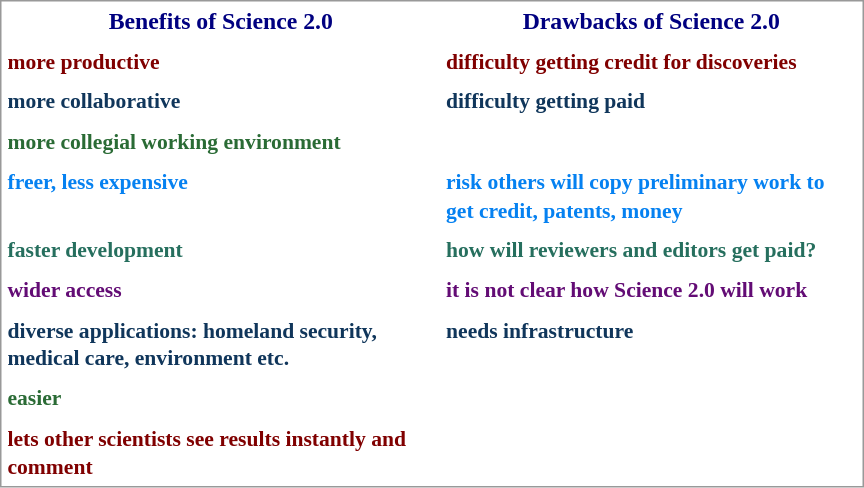<table style="float:right; width:40em; font-weight:bold; border:solid 1px #999999; font-size:.9em; line-height:1.3em; margin:0 0 1em 1em;" cellpadding="4" cellspacing="0">
<tr style="color:#000080; font-size:1.1em;" align="center" valign="top">
<td>Benefits of Science 2.0</td>
<td>Drawbacks of Science 2.0</td>
</tr>
<tr style="color:#800000;" valign="top">
<td>more productive</td>
<td>difficulty getting credit for discoveries</td>
</tr>
<tr style="color:#10365B;" valign="top">
<td>more collaborative</td>
<td>difficulty getting paid</td>
</tr>
<tr style="color:#2A6B35;" valign="top">
<td>more collegial working environment</td>
</tr>
<tr style="color:#0581F1;" valign="top">
<td>freer, less expensive</td>
<td>risk others will copy preliminary work to get credit, patents, money</td>
</tr>
<tr style="color:#266F5E;" valign="top">
<td>faster development</td>
<td>how will reviewers and editors get paid?</td>
</tr>
<tr style="color:#630C75;" valign="top">
<td>wider access</td>
<td>it is not clear how Science 2.0 will work</td>
</tr>
<tr style="color:#10365B;" valign="top">
<td>diverse applications: homeland security, medical care, environment etc.</td>
<td>needs infrastructure</td>
</tr>
<tr style="color:#2A6B35;" valign="top">
<td>easier</td>
<td></td>
</tr>
<tr style="color:#800000;" valign="top">
<td>lets other scientists see results instantly and comment</td>
<td></td>
</tr>
</table>
